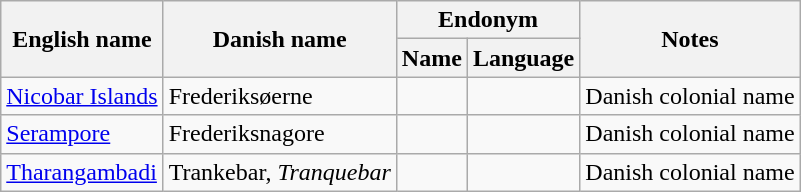<table class="wikitable sortable mw-collapsible">
<tr>
<th rowspan="2">English name</th>
<th rowspan="2">Danish name</th>
<th colspan="2">Endonym</th>
<th rowspan="2">Notes</th>
</tr>
<tr>
<th>Name</th>
<th>Language</th>
</tr>
<tr>
<td><a href='#'>Nicobar Islands</a></td>
<td>Frederiksøerne</td>
<td></td>
<td></td>
<td>Danish colonial name</td>
</tr>
<tr>
<td><a href='#'>Serampore</a></td>
<td>Frederiksnagore</td>
<td></td>
<td></td>
<td>Danish colonial name</td>
</tr>
<tr>
<td><a href='#'>Tharangambadi</a></td>
<td>Trankebar, <em>Tranquebar</em></td>
<td></td>
<td></td>
<td>Danish colonial name</td>
</tr>
</table>
